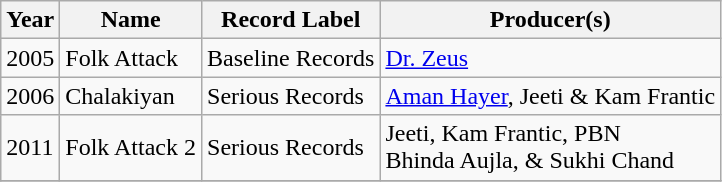<table class="wikitable">
<tr>
<th>Year</th>
<th>Name</th>
<th>Record Label</th>
<th>Producer(s)</th>
</tr>
<tr 1996 || KADE KADDE YAAD KAR LAYI ||music pearls || sanjeev sood>
<td>2005</td>
<td>Folk Attack</td>
<td>Baseline Records</td>
<td><a href='#'>Dr. Zeus</a></td>
</tr>
<tr>
<td>2006</td>
<td>Chalakiyan</td>
<td>Serious Records</td>
<td><a href='#'>Aman Hayer</a>, Jeeti & Kam Frantic</td>
</tr>
<tr>
<td>2011</td>
<td>Folk Attack 2</td>
<td>Serious Records</td>
<td>Jeeti, Kam Frantic, PBN <br> Bhinda Aujla, & Sukhi Chand</td>
</tr>
<tr>
</tr>
</table>
